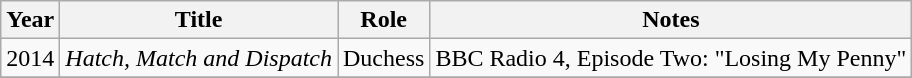<table class="wikitable sortable">
<tr>
<th>Year</th>
<th>Title</th>
<th>Role</th>
<th>Notes</th>
</tr>
<tr>
<td>2014</td>
<td><em>Hatch, Match and Dispatch</em></td>
<td>Duchess</td>
<td>BBC Radio 4, Episode Two: "Losing My Penny"</td>
</tr>
<tr>
</tr>
</table>
